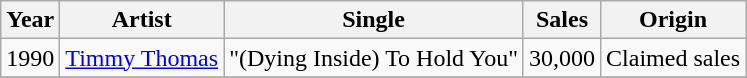<table class="wikitable">
<tr>
<th>Year</th>
<th>Artist</th>
<th>Single</th>
<th>Sales</th>
<th>Origin</th>
</tr>
<tr>
<td>1990</td>
<td><a href='#'>Timmy Thomas</a></td>
<td>"(Dying Inside) To Hold You"</td>
<td>30,000</td>
<td>Claimed sales</td>
</tr>
<tr>
</tr>
</table>
